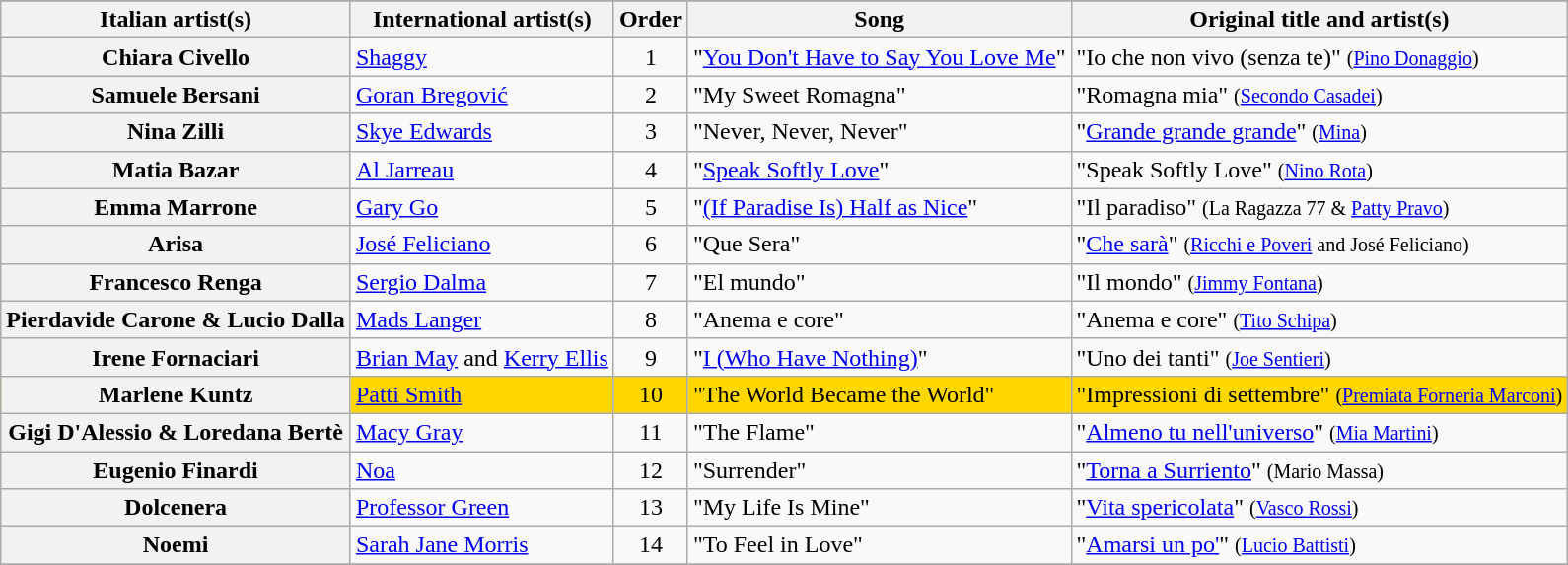<table class="sortable wikitable plainrowheaders">
<tr>
</tr>
<tr>
<th>Italian artist(s)</th>
<th>International artist(s)</th>
<th>Order</th>
<th>Song</th>
<th>Original title and artist(s)</th>
</tr>
<tr>
<th scope="row">Chiara Civello</th>
<td><a href='#'>Shaggy</a></td>
<td style="text-align:center;">1</td>
<td>"<a href='#'>You Don't Have to Say You Love Me</a>"</td>
<td>"Io che non vivo (senza te)" <small>(<a href='#'>Pino Donaggio</a>)</small></td>
</tr>
<tr>
<th scope="row">Samuele Bersani</th>
<td><a href='#'>Goran Bregović</a></td>
<td style="text-align:center;">2</td>
<td>"My Sweet Romagna"</td>
<td>"Romagna mia" <small>(<a href='#'>Secondo Casadei</a>)</small></td>
</tr>
<tr>
<th scope="row">Nina Zilli</th>
<td><a href='#'>Skye Edwards</a></td>
<td style="text-align:center;">3</td>
<td>"Never, Never, Never"</td>
<td>"<a href='#'>Grande grande grande</a>" <small>(<a href='#'>Mina</a>)</small></td>
</tr>
<tr>
<th scope="row">Matia Bazar</th>
<td><a href='#'>Al Jarreau</a></td>
<td style="text-align:center;">4</td>
<td>"<a href='#'>Speak Softly Love</a>"</td>
<td>"Speak Softly Love" <small>(<a href='#'>Nino Rota</a>)</small></td>
</tr>
<tr>
<th scope="row">Emma Marrone</th>
<td><a href='#'>Gary Go</a></td>
<td style="text-align:center;">5</td>
<td>"<a href='#'>(If Paradise Is) Half as Nice</a>"</td>
<td>"Il paradiso" <small>(La Ragazza 77 & <a href='#'>Patty Pravo</a>)</small></td>
</tr>
<tr>
<th scope="row">Arisa</th>
<td><a href='#'>José Feliciano</a></td>
<td style="text-align:center;">6</td>
<td>"Que Sera"</td>
<td>"<a href='#'>Che sarà</a>" <small>(<a href='#'>Ricchi e Poveri</a> and José Feliciano)</small></td>
</tr>
<tr>
<th scope="row">Francesco Renga</th>
<td><a href='#'>Sergio Dalma</a></td>
<td style="text-align:center;">7</td>
<td>"El mundo"</td>
<td>"Il mondo" <small>(<a href='#'>Jimmy Fontana</a>)</small></td>
</tr>
<tr>
<th scope="row">Pierdavide Carone & Lucio Dalla</th>
<td><a href='#'>Mads Langer</a></td>
<td style="text-align:center;">8</td>
<td>"Anema e core"</td>
<td>"Anema e core" <small>(<a href='#'>Tito Schipa</a>)</small></td>
</tr>
<tr>
<th scope="row">Irene Fornaciari</th>
<td><a href='#'>Brian May</a> and <a href='#'>Kerry Ellis</a></td>
<td style="text-align:center;">9</td>
<td>"<a href='#'>I (Who Have Nothing)</a>"</td>
<td>"Uno dei tanti" <small>(<a href='#'>Joe Sentieri</a>)</small></td>
</tr>
<tr bgcolor="gold">
<th scope="row">Marlene Kuntz</th>
<td><a href='#'>Patti Smith</a></td>
<td style="text-align:center;">10</td>
<td>"The World Became the World"</td>
<td>"Impressioni di settembre" <small>(<a href='#'>Premiata Forneria Marconi</a>)</small></td>
</tr>
<tr>
<th scope="row">Gigi D'Alessio & Loredana Bertè</th>
<td><a href='#'>Macy Gray</a></td>
<td style="text-align:center;">11</td>
<td>"The Flame"</td>
<td>"<a href='#'>Almeno tu nell'universo</a>" <small>(<a href='#'>Mia Martini</a>)</small></td>
</tr>
<tr>
<th scope="row">Eugenio Finardi</th>
<td><a href='#'>Noa</a></td>
<td style="text-align:center;">12</td>
<td>"Surrender"</td>
<td>"<a href='#'>Torna a Surriento</a>" <small>(Mario Massa)</small></td>
</tr>
<tr>
<th scope="row">Dolcenera</th>
<td><a href='#'>Professor Green</a></td>
<td style="text-align:center;">13</td>
<td>"My Life Is Mine"</td>
<td>"<a href='#'>Vita spericolata</a>" <small>(<a href='#'>Vasco Rossi</a>)</small></td>
</tr>
<tr>
<th scope="row">Noemi</th>
<td><a href='#'>Sarah Jane Morris</a></td>
<td style="text-align:center;">14</td>
<td>"To Feel in Love"</td>
<td>"<a href='#'>Amarsi un po'</a>" <small>(<a href='#'>Lucio Battisti</a>)</small></td>
</tr>
<tr>
</tr>
</table>
